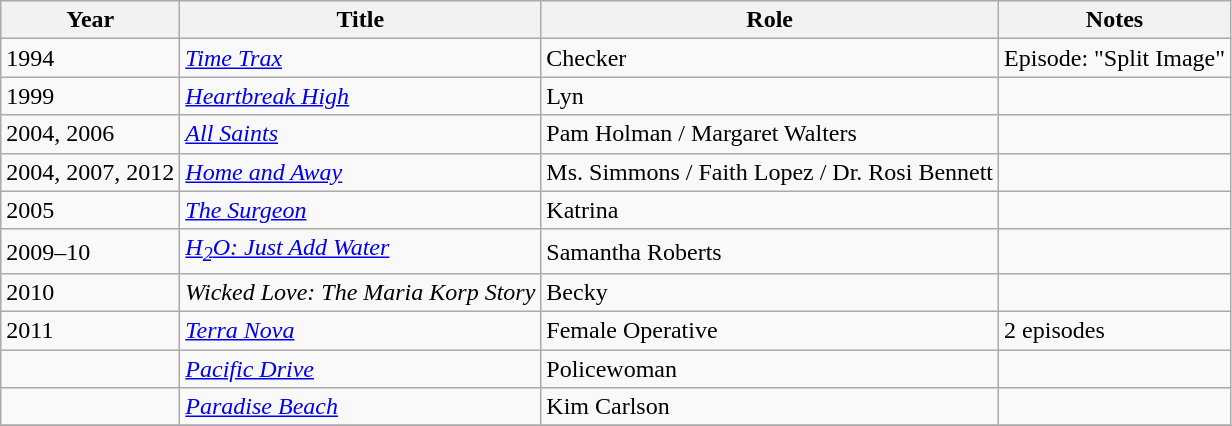<table class="wikitable sortable">
<tr>
<th>Year</th>
<th>Title</th>
<th>Role</th>
<th class="unsortable">Notes</th>
</tr>
<tr>
<td>1994</td>
<td><em><a href='#'>Time Trax</a></em></td>
<td>Checker</td>
<td>Episode: "Split Image"</td>
</tr>
<tr>
<td>1999</td>
<td><em><a href='#'>Heartbreak High</a></em></td>
<td>Lyn</td>
<td></td>
</tr>
<tr>
<td>2004, 2006</td>
<td><em><a href='#'>All Saints</a></em></td>
<td>Pam Holman / Margaret Walters</td>
<td></td>
</tr>
<tr>
<td>2004, 2007, 2012</td>
<td><em><a href='#'>Home and Away</a></em></td>
<td>Ms. Simmons / Faith Lopez / Dr. Rosi Bennett</td>
<td></td>
</tr>
<tr>
<td>2005</td>
<td><em><a href='#'>The Surgeon</a></em></td>
<td>Katrina</td>
<td></td>
</tr>
<tr>
<td>2009–10</td>
<td><em><a href='#'>H<sub>2</sub>O: Just Add Water</a></em></td>
<td>Samantha Roberts</td>
<td></td>
</tr>
<tr>
<td>2010</td>
<td><em>Wicked Love: The Maria Korp Story</em></td>
<td>Becky</td>
<td></td>
</tr>
<tr>
<td>2011</td>
<td><em><a href='#'>Terra Nova</a></em></td>
<td>Female Operative</td>
<td>2 episodes</td>
</tr>
<tr>
<td></td>
<td><em><a href='#'>Pacific Drive</a></em></td>
<td>Policewoman</td>
<td></td>
</tr>
<tr>
<td></td>
<td><em><a href='#'>Paradise Beach</a></em></td>
<td>Kim Carlson</td>
<td></td>
</tr>
<tr>
</tr>
</table>
